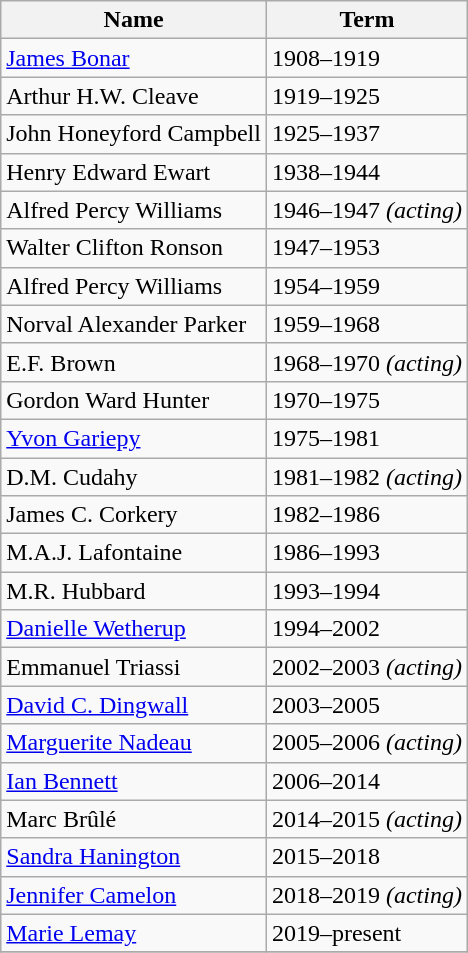<table class="wikitable">
<tr>
<th>Name</th>
<th>Term</th>
</tr>
<tr>
<td><a href='#'>James Bonar</a></td>
<td>1908–1919</td>
</tr>
<tr>
<td>Arthur H.W. Cleave</td>
<td>1919–1925</td>
</tr>
<tr>
<td>John Honeyford Campbell</td>
<td>1925–1937</td>
</tr>
<tr>
<td>Henry Edward Ewart</td>
<td>1938–1944</td>
</tr>
<tr>
<td>Alfred Percy Williams</td>
<td>1946–1947 <em>(acting)</em></td>
</tr>
<tr>
<td>Walter Clifton Ronson</td>
<td>1947–1953</td>
</tr>
<tr>
<td>Alfred Percy Williams</td>
<td>1954–1959</td>
</tr>
<tr>
<td>Norval Alexander Parker</td>
<td>1959–1968</td>
</tr>
<tr>
<td>E.F. Brown</td>
<td>1968–1970 <em>(acting)</em></td>
</tr>
<tr>
<td>Gordon Ward Hunter</td>
<td>1970–1975</td>
</tr>
<tr>
<td><a href='#'>Yvon Gariepy</a></td>
<td>1975–1981</td>
</tr>
<tr>
<td>D.M. Cudahy</td>
<td>1981–1982 <em>(acting)</em></td>
</tr>
<tr>
<td>James C. Corkery</td>
<td>1982–1986</td>
</tr>
<tr>
<td>M.A.J. Lafontaine</td>
<td>1986–1993</td>
</tr>
<tr>
<td>M.R. Hubbard</td>
<td>1993–1994</td>
</tr>
<tr>
<td><a href='#'>Danielle Wetherup</a></td>
<td>1994–2002</td>
</tr>
<tr>
<td>Emmanuel Triassi</td>
<td>2002–2003 <em>(acting)</em></td>
</tr>
<tr>
<td><a href='#'>David C. Dingwall</a></td>
<td>2003–2005</td>
</tr>
<tr>
<td><a href='#'>Marguerite Nadeau</a></td>
<td>2005–2006 <em>(acting)</em></td>
</tr>
<tr>
<td><a href='#'>Ian Bennett</a></td>
<td>2006–2014</td>
</tr>
<tr>
<td>Marc Brûlé</td>
<td>2014–2015 <em>(acting)</em></td>
</tr>
<tr>
<td><a href='#'>Sandra Hanington</a></td>
<td>2015–2018</td>
</tr>
<tr>
<td><a href='#'>Jennifer Camelon</a></td>
<td>2018–2019 <em>(acting)</em></td>
</tr>
<tr>
<td><a href='#'>Marie Lemay</a></td>
<td>2019–present</td>
</tr>
<tr>
</tr>
</table>
